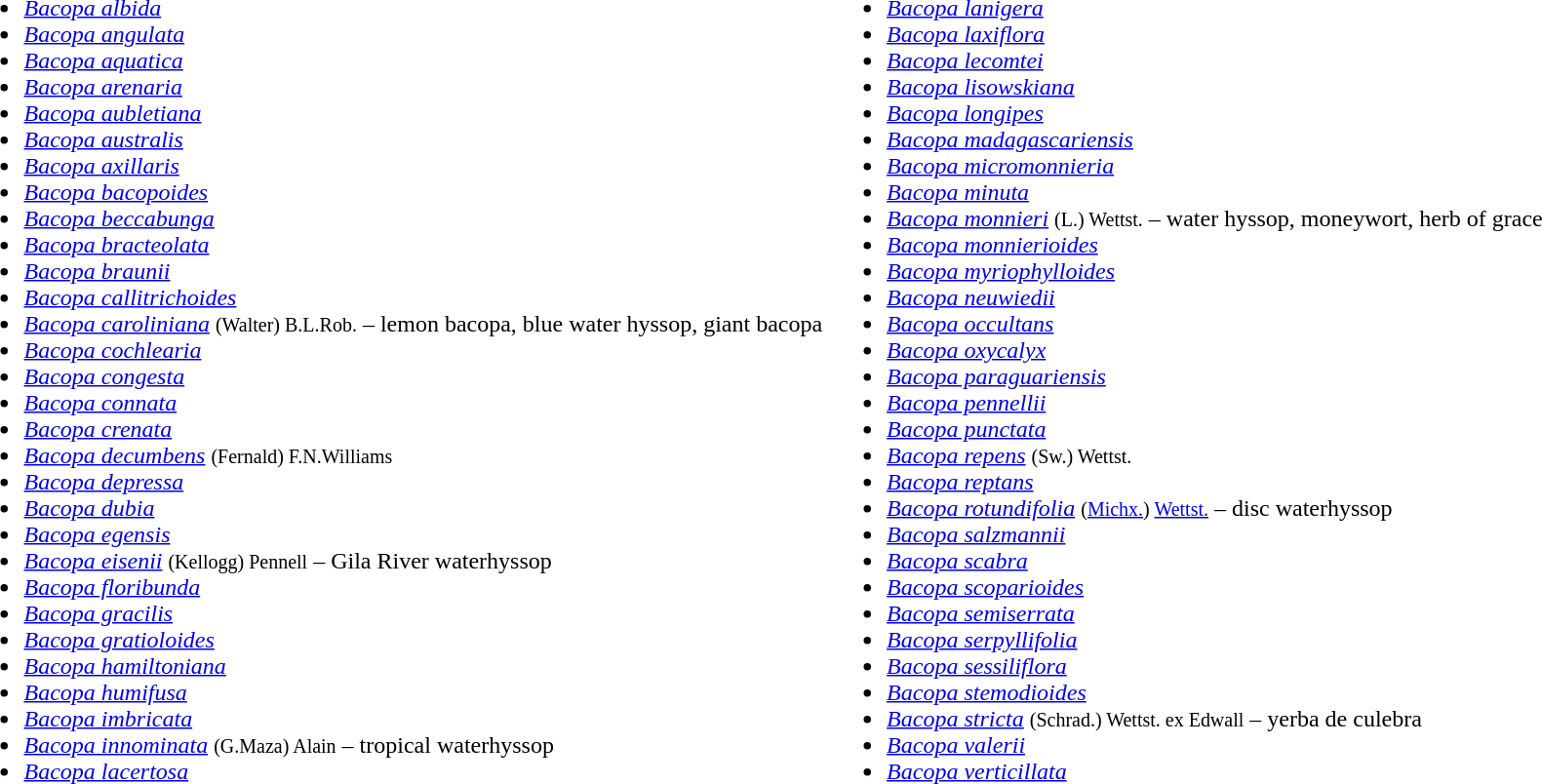<table>
<tr valign=top>
<td><br><ul><li><em><a href='#'>Bacopa albida</a></em> </li><li><em><a href='#'>Bacopa angulata</a></em> </li><li><em><a href='#'>Bacopa aquatica</a></em> </li><li><em><a href='#'>Bacopa arenaria</a></em> </li><li><em><a href='#'>Bacopa aubletiana</a></em> </li><li><em><a href='#'>Bacopa australis</a></em> </li><li><em><a href='#'>Bacopa axillaris</a></em> </li><li><em><a href='#'>Bacopa bacopoides</a></em> </li><li><em><a href='#'>Bacopa beccabunga</a></em> </li><li><em><a href='#'>Bacopa bracteolata</a></em> </li><li><em><a href='#'>Bacopa braunii</a></em> </li><li><em><a href='#'>Bacopa callitrichoides</a></em> </li><li><em><a href='#'>Bacopa caroliniana</a></em> <small>(Walter) B.L.Rob.</small> – lemon bacopa, blue water hyssop, giant bacopa</li><li><em><a href='#'>Bacopa cochlearia</a></em> </li><li><em><a href='#'>Bacopa congesta</a></em> </li><li><em><a href='#'>Bacopa connata</a></em> </li><li><em><a href='#'>Bacopa crenata</a></em> </li><li><em><a href='#'>Bacopa decumbens</a></em> <small>(Fernald) F.N.Williams</small></li><li><em><a href='#'>Bacopa depressa</a></em> </li><li><em><a href='#'>Bacopa dubia</a></em> </li><li><em><a href='#'>Bacopa egensis</a></em> </li><li><em><a href='#'>Bacopa eisenii</a></em> <small>(Kellogg) Pennell</small> – Gila River waterhyssop </li><li><em><a href='#'>Bacopa floribunda</a></em> </li><li><em><a href='#'>Bacopa gracilis</a></em> </li><li><em><a href='#'>Bacopa gratioloides</a></em> </li><li><em><a href='#'>Bacopa hamiltoniana</a></em> </li><li><em><a href='#'>Bacopa humifusa</a></em> </li><li><em><a href='#'>Bacopa imbricata</a></em> </li><li><em><a href='#'>Bacopa innominata</a></em> <small>(G.Maza) Alain</small> – tropical waterhyssop</li><li><em><a href='#'>Bacopa lacertosa</a></em> </li></ul></td>
<td><br><ul><li><em><a href='#'>Bacopa lanigera</a></em> </li><li><em><a href='#'>Bacopa laxiflora</a></em> </li><li><em><a href='#'>Bacopa lecomtei</a></em> </li><li><em><a href='#'>Bacopa lisowskiana</a></em> </li><li><em><a href='#'>Bacopa longipes</a></em> </li><li><em><a href='#'>Bacopa madagascariensis</a></em> </li><li><em><a href='#'>Bacopa micromonnieria</a></em> </li><li><em><a href='#'>Bacopa minuta</a></em> </li><li><em><a href='#'>Bacopa monnieri</a></em> <small>(L.) Wettst.</small> – water hyssop, moneywort, herb of grace</li><li><em><a href='#'>Bacopa monnierioides</a></em> </li><li><em><a href='#'>Bacopa myriophylloides</a></em> </li><li><em><a href='#'>Bacopa neuwiedii</a></em> </li><li><em><a href='#'>Bacopa occultans</a></em> </li><li><em><a href='#'>Bacopa oxycalyx</a></em> </li><li><em><a href='#'>Bacopa paraguariensis</a></em> </li><li><em><a href='#'>Bacopa pennellii</a></em> </li><li><em><a href='#'>Bacopa punctata</a></em> </li><li><em><a href='#'>Bacopa repens</a></em> <small>(Sw.) Wettst.</small></li><li><em><a href='#'>Bacopa reptans</a></em> </li><li><em><a href='#'>Bacopa rotundifolia</a></em> <small>(<a href='#'>Michx.</a>) <a href='#'>Wettst.</a></small> – disc waterhyssop</li><li><em><a href='#'>Bacopa salzmannii</a></em> </li><li><em><a href='#'>Bacopa scabra</a></em> </li><li><em><a href='#'>Bacopa scoparioides</a></em> </li><li><em><a href='#'>Bacopa semiserrata</a></em> </li><li><em><a href='#'>Bacopa serpyllifolia</a></em> </li><li><em><a href='#'>Bacopa sessiliflora</a></em> </li><li><em><a href='#'>Bacopa stemodioides</a></em> </li><li><em><a href='#'>Bacopa stricta</a></em> <small>(Schrad.) Wettst. ex Edwall</small> – yerba de culebra</li><li><em><a href='#'>Bacopa valerii</a></em> </li><li><em><a href='#'>Bacopa verticillata</a></em> </li></ul></td>
</tr>
</table>
